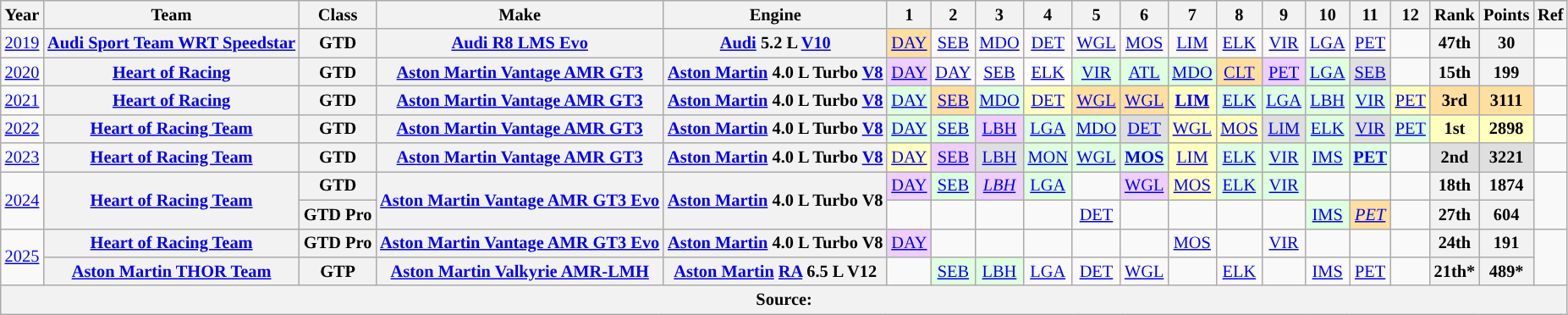<table class="wikitable" style="text-align:center; font-size:85%">
<tr>
<th>Year</th>
<th>Team</th>
<th>Class</th>
<th>Make</th>
<th>Engine</th>
<th>1</th>
<th>2</th>
<th>3</th>
<th>4</th>
<th>5</th>
<th>6</th>
<th>7</th>
<th>8</th>
<th>9</th>
<th>10</th>
<th>11</th>
<th>12</th>
<th>Rank</th>
<th>Points</th>
<th>Ref</th>
</tr>
<tr>
<td><a href='#'>2019</a></td>
<th nowrap><a href='#'>Audi Sport Team WRT Speedstar</a></th>
<th>GTD</th>
<th nowrap><a href='#'>Audi R8 LMS Evo</a></th>
<th nowrap><a href='#'>Audi</a> 5.2 L <a href='#'>V10</a></th>
<td style="background:#FFDF9F;”"><a href='#'>DAY</a><br></td>
<td style="background:#;"><a href='#'>SEB</a><br></td>
<td style="background:#;"><a href='#'>MDO</a><br></td>
<td style="background:#;"><a href='#'>DET</a><br></td>
<td style="background:#;"><a href='#'>WGL</a><br></td>
<td style="background:#;"><a href='#'>MOS</a><br></td>
<td style="background:#;"><a href='#'>LIM</a><br></td>
<td style="background:#;"><a href='#'>ELK</a><br></td>
<td style="background:#;"><a href='#'>VIR</a><br></td>
<td style="background:#;"><a href='#'>LGA</a><br></td>
<td style="background:#;"><a href='#'>PET</a><br></td>
<td></td>
<th>47th</th>
<th>30</th>
<td></td>
</tr>
<tr>
<td><a href='#'>2020</a></td>
<th nowrap><a href='#'>Heart of Racing</a></th>
<th>GTD</th>
<th nowrap><a href='#'>Aston Martin Vantage AMR GT3</a></th>
<th nowrap><a href='#'>Aston Martin</a> 4.0 L Turbo <a href='#'>V8</a></th>
<td style="background:#efcfff;"><a href='#'>DAY</a><br></td>
<td><a href='#'>DAY</a></td>
<td><a href='#'>SEB</a></td>
<td style="background:#ffffff;"><a href='#'>ELK</a><br></td>
<td style="background:#dfffdf;"><a href='#'>VIR</a><br></td>
<td style="background:#dfffdf;"><a href='#'>ATL</a><br></td>
<td style="background:#DFFFDF;"><a href='#'>MDO</a><br></td>
<td style="background:#FFDF9F;"><a href='#'>CLT</a><br></td>
<td style="background:#efcfff;"><a href='#'>PET</a><br></td>
<td style="background:#DFFFDF;"><a href='#'>LGA</a><br></td>
<td style="background:#DFDFDF;"><a href='#'>SEB</a><br></td>
<td></td>
<th>15th</th>
<th>199</th>
<td></td>
</tr>
<tr>
<td><a href='#'>2021</a></td>
<th nowrap><a href='#'>Heart of Racing</a></th>
<th>GTD</th>
<th nowrap><a href='#'>Aston Martin Vantage AMR GT3</a></th>
<th nowrap><a href='#'>Aston Martin</a> 4.0 L Turbo <a href='#'>V8</a></th>
<td style="background:#DFFFDF;"><a href='#'>DAY</a><br></td>
<td style="background:#FFDF9F;"><a href='#'>SEB</a><br></td>
<td style="background:#DFFFDF;"><a href='#'>MDO</a><br></td>
<td style="background:#FFFFBF;"><a href='#'>DET</a><br></td>
<td style="background:#FFDF9F;"><a href='#'>WGL</a><br></td>
<td style="background:#FFDF9F;"><a href='#'>WGL</a><br></td>
<td style="background:#FFFFBF;"><strong><a href='#'>LIM</a></strong><br></td>
<td style="background:#DFFFDF;"><a href='#'>ELK</a><br></td>
<td style="background:#DFFFDF;"><a href='#'>LGA</a><br></td>
<td style="background:#DFFFDF;"><a href='#'>LBH</a><br></td>
<td style="background:#DFFFDF;"><a href='#'>VIR</a><br></td>
<td style="background:#FFFFBF;"><a href='#'>PET</a><br></td>
<th style="background:#FFDF9F;">3rd</th>
<th style="background:#FFDF9F;">3111</th>
<td></td>
</tr>
<tr>
<td><a href='#'>2022</a></td>
<th nowrap><a href='#'>Heart of Racing Team</a></th>
<th>GTD</th>
<th nowrap><a href='#'>Aston Martin Vantage AMR GT3</a></th>
<th nowrap><a href='#'>Aston Martin</a> 4.0 L Turbo <a href='#'>V8</a></th>
<td style="background:#DFFFDF;"><a href='#'>DAY</a><br></td>
<td style="background:#DFFFDF;"><a href='#'>SEB</a><br></td>
<td style="background:#EFCFFF;"><a href='#'>LBH</a><br></td>
<td style="background:#DFFFDF;"><a href='#'>LGA</a><br></td>
<td style="background:#DFFFDF;"><a href='#'>MDO</a><br></td>
<td style="background:#DFDFDF;"><a href='#'>DET</a><br></td>
<td style="background:#FFFFBF;"><a href='#'>WGL</a><br></td>
<td style="background:#FFFFBF;"><a href='#'>MOS</a><br></td>
<td style="background:#dfdfdf;"><a href='#'>LIM</a><br></td>
<td style="background:#dfffdf;"><a href='#'>ELK</a><br></td>
<td style="background:#dfdfdf;"><a href='#'>VIR</a><br></td>
<td style="background:#dfffdf;"><a href='#'>PET</a><br></td>
<th style="background:#FFFFBF;">1st</th>
<th style="background:#FFFFBF;">2898</th>
<td></td>
</tr>
<tr>
<td><a href='#'>2023</a></td>
<th nowrap><a href='#'>Heart of Racing Team</a></th>
<th>GTD</th>
<th nowrap><a href='#'>Aston Martin Vantage AMR GT3</a></th>
<th nowrap><a href='#'>Aston Martin</a> 4.0 L Turbo <a href='#'>V8</a></th>
<td style="background:#FFFFBF;"><a href='#'>DAY</a><br></td>
<td style="background:#EFCFFF;"><a href='#'>SEB</a><br></td>
<td style="background:#dfdfdf;”"><a href='#'>LBH</a><br></td>
<td style="background:#DFFFDF;”"><a href='#'>MON</a><br></td>
<td style="background:#DFFFDF;"><a href='#'>WGL</a><br></td>
<td style="background:#DFFFDF;"><strong><a href='#'>MOS</a></strong><br></td>
<td style="background:#FFFFBF;"><a href='#'>LIM</a><br></td>
<td style="background:#DFFFDF;"><a href='#'>ELK</a><br></td>
<td style="background:#DFFFDF;"><a href='#'>VIR</a><br></td>
<td style="background:#DFFFDF;"><a href='#'>IMS</a><br></td>
<td style="background:#DFFFDF;"><strong><a href='#'>PET</a></strong><br></td>
<td></td>
<th style="background:#DFDFDF;">2nd</th>
<th style="background:#DFDFDF;">3221</th>
<td></td>
</tr>
<tr>
<td rowspan="2"><a href='#'>2024</a></td>
<th nowrap rowspan="2"><a href='#'>Heart of Racing Team</a></th>
<th>GTD</th>
<th nowrap rowspan="2"><a href='#'>Aston Martin Vantage AMR GT3 Evo</a></th>
<th nowrap rowspan="2"><a href='#'>Aston Martin</a> 4.0 L Turbo V8</th>
<td style="background:#efcfff;"><a href='#'>DAY</a><br></td>
<td style="background:#dfffdf;"><a href='#'>SEB</a><br></td>
<td style="background:#efcfff;"><em><a href='#'>LBH</a></em><br></td>
<td style="background:#dfffdf;"><a href='#'>LGA</a><br></td>
<td></td>
<td style="background:#efcfff;"><a href='#'>WGL</a><br></td>
<td style="background:#FFFFBF;"><a href='#'>MOS</a><br></td>
<td style="background:#dfffdf;"><a href='#'>ELK</a><br></td>
<td style="background:#dfffdf;"><a href='#'>VIR</a><br></td>
<td></td>
<td></td>
<td></td>
<th>18th</th>
<th>1874</th>
<td rowspan="2"></td>
</tr>
<tr>
<th nowrap>GTD Pro</th>
<td></td>
<td></td>
<td></td>
<td></td>
<td><a href='#'>DET</a></td>
<td></td>
<td></td>
<td></td>
<td></td>
<td style="background:#dfffdf;"><a href='#'>IMS</a><br></td>
<td style="background:#FFDF9F;"><em><a href='#'>PET</a></em><br></td>
<td></td>
<th>27th</th>
<th>604</th>
</tr>
<tr>
<td rowspan="2"><a href='#'>2025</a></td>
<th nowrap><a href='#'>Heart of Racing Team</a></th>
<th>GTD Pro</th>
<th nowrap><a href='#'>Aston Martin Vantage AMR GT3 Evo</a></th>
<th nowrap><a href='#'>Aston Martin</a> 4.0 L Turbo V8</th>
<td style="background:#efcfff;"><a href='#'>DAY</a><br></td>
<td></td>
<td></td>
<td></td>
<td></td>
<td></td>
<td><a href='#'>MOS</a></td>
<td></td>
<td><a href='#'>VIR</a></td>
<td></td>
<td></td>
<td></td>
<th>24th</th>
<th>191</th>
<td rowspan="2"></td>
</tr>
<tr>
<th nowrap><a href='#'>Aston Martin THOR Team</a></th>
<th>GTP</th>
<th nowrap><a href='#'>Aston Martin Valkyrie AMR-LMH</a></th>
<th nowrap><a href='#'>Aston Martin</a> <a href='#'>RA</a> 6.5 L V12</th>
<td></td>
<td style="background:#dfffdf;"><a href='#'>SEB</a><br></td>
<td style="background:#dfffdf;"><a href='#'>LBH</a><br></td>
<td style="background:#;"><a href='#'>LGA</a><br></td>
<td style="background:#;"><a href='#'>DET</a><br></td>
<td style="background:#;"><a href='#'>WGL</a><br></td>
<td></td>
<td style="background:#;"><a href='#'>ELK</a><br></td>
<td></td>
<td style="background:#;"><a href='#'>IMS</a><br></td>
<td style="background:#;"><a href='#'>PET</a><br></td>
<td></td>
<th>21th*</th>
<th>489*</th>
</tr>
<tr>
<th colspan="20">Source:</th>
</tr>
</table>
